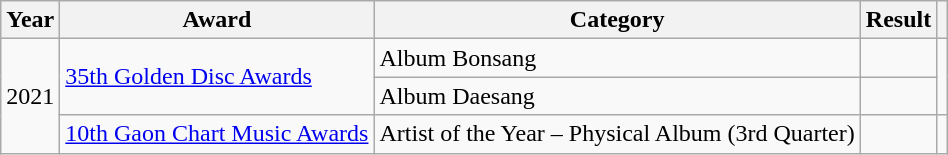<table class="wikitable">
<tr>
<th>Year</th>
<th>Award</th>
<th>Category</th>
<th>Result</th>
<th></th>
</tr>
<tr>
<td rowspan="3">2021</td>
<td rowspan="2"><a href='#'>35th Golden Disc Awards</a></td>
<td>Album Bonsang</td>
<td></td>
<td style="text-align:center" rowspan="2"></td>
</tr>
<tr>
<td>Album Daesang</td>
<td></td>
</tr>
<tr>
<td><a href='#'>10th Gaon Chart Music Awards</a></td>
<td>Artist of the Year – Physical Album (3rd Quarter)</td>
<td></td>
<td style="text-align:center"></td>
</tr>
</table>
